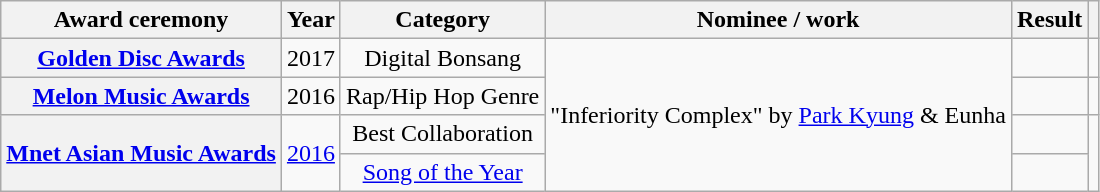<table class="wikitable sortable plainrowheaders" style="text-align:center">
<tr>
<th scope="col">Award ceremony</th>
<th scope="col">Year</th>
<th scope="col">Category</th>
<th scope="col">Nominee / work</th>
<th scope="col">Result</th>
<th scope="col"></th>
</tr>
<tr>
<th scope="row"><a href='#'>Golden Disc Awards</a></th>
<td>2017</td>
<td>Digital Bonsang</td>
<td rowspan="4">"Inferiority Complex" by <a href='#'>Park Kyung</a> & Eunha</td>
<td></td>
<td></td>
</tr>
<tr>
<th scope="row"><a href='#'>Melon Music Awards</a></th>
<td>2016</td>
<td>Rap/Hip Hop Genre</td>
<td></td>
<td></td>
</tr>
<tr>
<th scope="row" rowspan="2"><a href='#'>Mnet Asian Music Awards</a></th>
<td rowspan="2"><a href='#'>2016</a></td>
<td>Best Collaboration</td>
<td></td>
<td rowspan="2"></td>
</tr>
<tr>
<td><a href='#'>Song of the Year</a></td>
<td></td>
</tr>
</table>
